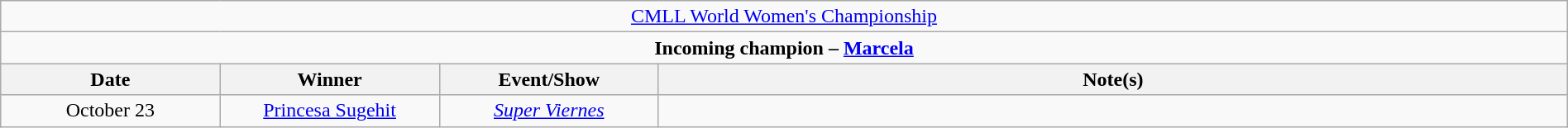<table class="wikitable" style="text-align:center; width:100%;">
<tr>
<td colspan="4" style="text-align: center;"><a href='#'>CMLL World Women's Championship</a></td>
</tr>
<tr>
<td colspan="4" style="text-align: center;"><strong>Incoming champion – <a href='#'>Marcela</a></strong></td>
</tr>
<tr>
<th width=14%>Date</th>
<th width=14%>Winner</th>
<th width=14%>Event/Show</th>
<th width=58%>Note(s)</th>
</tr>
<tr>
<td>October 23</td>
<td><a href='#'>Princesa Sugehit</a></td>
<td><em><a href='#'>Super Viernes</a></em></td>
<td></td>
</tr>
</table>
